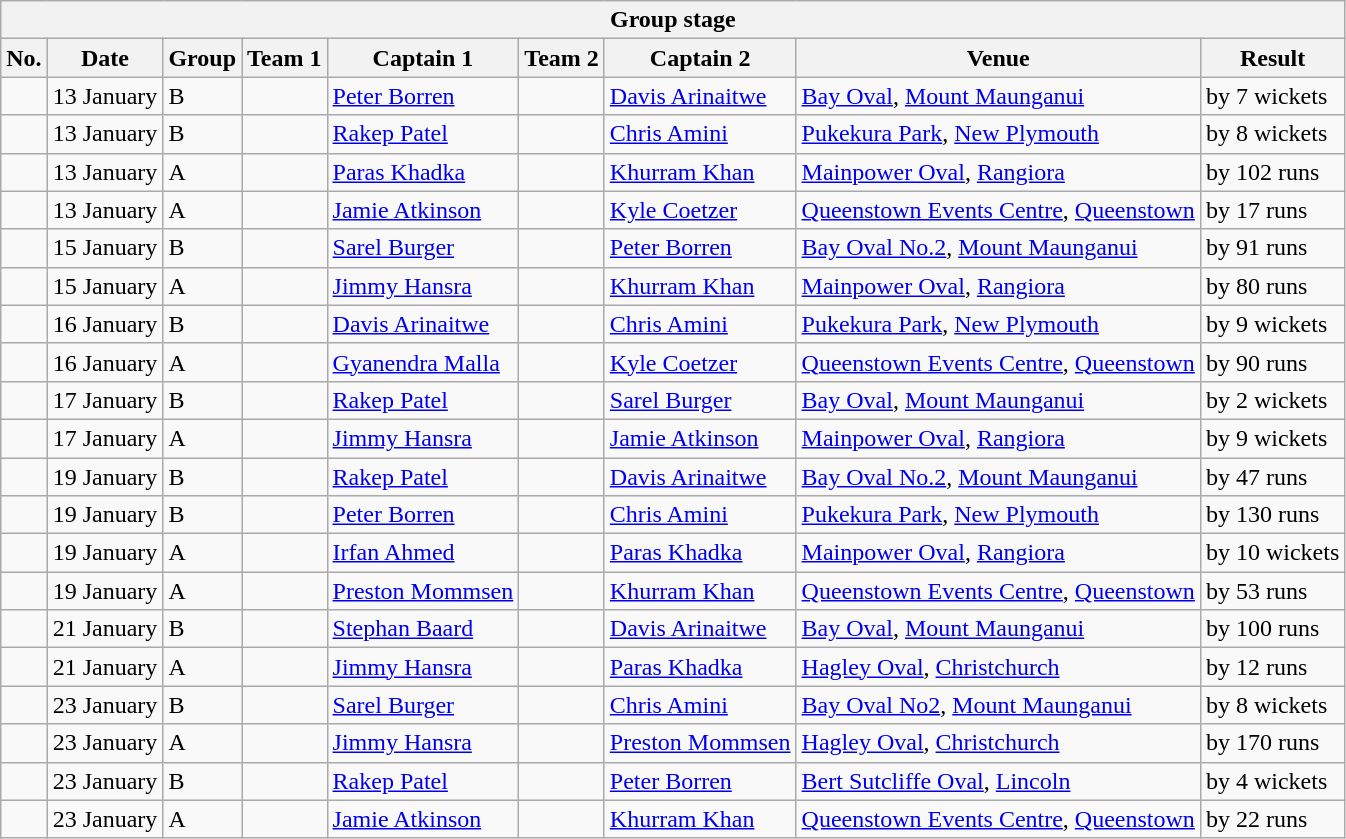<table class="wikitable">
<tr>
<th colspan="9">Group stage</th>
</tr>
<tr>
<th>No.</th>
<th>Date</th>
<th>Group</th>
<th>Team 1</th>
<th>Captain 1</th>
<th>Team 2</th>
<th>Captain 2</th>
<th>Venue</th>
<th>Result</th>
</tr>
<tr>
<td></td>
<td>13 January</td>
<td>B</td>
<td></td>
<td><a href='#'>Peter Borren</a></td>
<td></td>
<td><a href='#'>Davis Arinaitwe</a></td>
<td><a href='#'>Bay Oval</a>, <a href='#'>Mount Maunganui</a></td>
<td> by 7 wickets</td>
</tr>
<tr>
<td></td>
<td>13 January</td>
<td>B</td>
<td></td>
<td><a href='#'>Rakep Patel</a></td>
<td></td>
<td><a href='#'>Chris Amini</a></td>
<td><a href='#'>Pukekura Park</a>, <a href='#'>New Plymouth</a></td>
<td> by 8 wickets</td>
</tr>
<tr>
<td></td>
<td>13 January</td>
<td>A</td>
<td></td>
<td><a href='#'>Paras Khadka</a></td>
<td></td>
<td><a href='#'>Khurram Khan</a></td>
<td><a href='#'>Mainpower Oval</a>, <a href='#'>Rangiora</a></td>
<td> by 102 runs</td>
</tr>
<tr>
<td></td>
<td>13 January</td>
<td>A</td>
<td></td>
<td><a href='#'>Jamie Atkinson</a></td>
<td></td>
<td><a href='#'>Kyle Coetzer</a></td>
<td><a href='#'>Queenstown Events Centre</a>, <a href='#'>Queenstown</a></td>
<td> by 17 runs</td>
</tr>
<tr>
<td></td>
<td>15 January</td>
<td>B</td>
<td></td>
<td><a href='#'>Sarel Burger</a></td>
<td></td>
<td><a href='#'>Peter Borren</a></td>
<td><a href='#'>Bay Oval No.2</a>, <a href='#'>Mount Maunganui</a></td>
<td> by 91 runs</td>
</tr>
<tr>
<td></td>
<td>15 January</td>
<td>A</td>
<td></td>
<td><a href='#'>Jimmy Hansra</a></td>
<td></td>
<td><a href='#'>Khurram Khan</a></td>
<td><a href='#'>Mainpower Oval</a>, <a href='#'>Rangiora</a></td>
<td> by 80 runs</td>
</tr>
<tr>
<td></td>
<td>16 January</td>
<td>B</td>
<td></td>
<td><a href='#'>Davis Arinaitwe</a></td>
<td></td>
<td><a href='#'>Chris Amini</a></td>
<td><a href='#'>Pukekura Park</a>, <a href='#'>New Plymouth</a></td>
<td> by 9 wickets</td>
</tr>
<tr>
<td></td>
<td>16 January</td>
<td>A</td>
<td></td>
<td><a href='#'>Gyanendra Malla</a></td>
<td></td>
<td><a href='#'>Kyle Coetzer</a></td>
<td><a href='#'>Queenstown Events Centre</a>, <a href='#'>Queenstown</a></td>
<td> by 90 runs</td>
</tr>
<tr>
<td></td>
<td>17 January</td>
<td>B</td>
<td></td>
<td><a href='#'>Rakep Patel</a></td>
<td></td>
<td><a href='#'>Sarel Burger</a></td>
<td><a href='#'>Bay Oval</a>, <a href='#'>Mount Maunganui</a></td>
<td> by 2 wickets</td>
</tr>
<tr>
<td></td>
<td>17 January</td>
<td>A</td>
<td></td>
<td><a href='#'>Jimmy Hansra</a></td>
<td></td>
<td><a href='#'>Jamie Atkinson</a></td>
<td><a href='#'>Mainpower Oval</a>, <a href='#'>Rangiora</a></td>
<td> by 9 wickets</td>
</tr>
<tr>
<td></td>
<td>19 January</td>
<td>B</td>
<td></td>
<td><a href='#'>Rakep Patel</a></td>
<td></td>
<td><a href='#'>Davis Arinaitwe</a></td>
<td><a href='#'>Bay Oval No.2</a>, <a href='#'>Mount Maunganui</a></td>
<td> by 47 runs</td>
</tr>
<tr>
<td></td>
<td>19 January</td>
<td>B</td>
<td></td>
<td><a href='#'>Peter Borren</a></td>
<td></td>
<td><a href='#'>Chris Amini</a></td>
<td><a href='#'>Pukekura Park</a>, <a href='#'>New Plymouth</a></td>
<td> by 130 runs</td>
</tr>
<tr>
<td></td>
<td>19 January</td>
<td>A</td>
<td></td>
<td><a href='#'>Irfan Ahmed</a></td>
<td></td>
<td><a href='#'>Paras Khadka</a></td>
<td><a href='#'>Mainpower Oval</a>, <a href='#'>Rangiora</a></td>
<td> by 10 wickets</td>
</tr>
<tr>
<td></td>
<td>19 January</td>
<td>A</td>
<td></td>
<td><a href='#'>Preston Mommsen</a></td>
<td></td>
<td><a href='#'>Khurram Khan</a></td>
<td><a href='#'>Queenstown Events Centre</a>, <a href='#'>Queenstown</a></td>
<td> by 53 runs</td>
</tr>
<tr>
<td></td>
<td>21 January</td>
<td>B</td>
<td></td>
<td><a href='#'>Stephan Baard</a></td>
<td></td>
<td><a href='#'>Davis Arinaitwe</a></td>
<td><a href='#'>Bay Oval</a>, <a href='#'>Mount Maunganui</a></td>
<td> by 100 runs</td>
</tr>
<tr>
<td></td>
<td>21 January</td>
<td>A</td>
<td></td>
<td><a href='#'>Jimmy Hansra</a></td>
<td></td>
<td><a href='#'>Paras Khadka</a></td>
<td><a href='#'>Hagley Oval</a>, <a href='#'>Christchurch</a></td>
<td> by 12 runs</td>
</tr>
<tr>
<td></td>
<td>23 January</td>
<td>B</td>
<td></td>
<td><a href='#'>Sarel Burger</a></td>
<td></td>
<td><a href='#'>Chris Amini</a></td>
<td><a href='#'>Bay Oval No2</a>, <a href='#'>Mount Maunganui</a></td>
<td> by 8 wickets</td>
</tr>
<tr>
<td></td>
<td>23 January</td>
<td>A</td>
<td></td>
<td><a href='#'>Jimmy Hansra</a></td>
<td></td>
<td><a href='#'>Preston Mommsen</a></td>
<td><a href='#'>Hagley Oval</a>, <a href='#'>Christchurch</a></td>
<td> by 170 runs</td>
</tr>
<tr>
<td></td>
<td>23 January</td>
<td>B</td>
<td></td>
<td><a href='#'>Rakep Patel</a></td>
<td></td>
<td><a href='#'>Peter Borren</a></td>
<td><a href='#'>Bert Sutcliffe Oval</a>, <a href='#'>Lincoln</a></td>
<td> by 4 wickets</td>
</tr>
<tr>
<td></td>
<td>23 January</td>
<td>A</td>
<td></td>
<td><a href='#'>Jamie Atkinson</a></td>
<td></td>
<td><a href='#'>Khurram Khan</a></td>
<td><a href='#'>Queenstown Events Centre</a>, <a href='#'>Queenstown</a></td>
<td> by 22 runs</td>
</tr>
</table>
